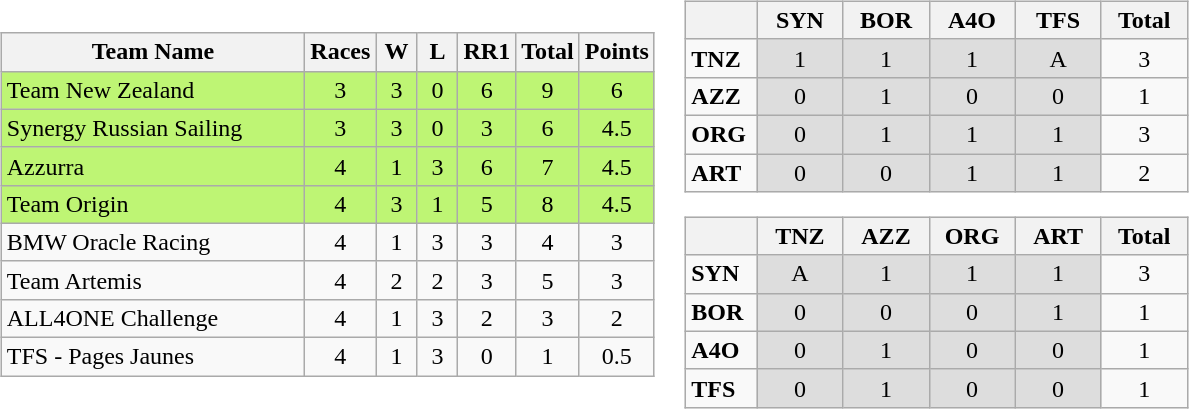<table>
<tr>
<td><br><table class="wikitable" style="text-align:center;">
<tr>
<th width=195>Team Name</th>
<th width=20 abbr="Raced">Races</th>
<th width=20 abbr="Won">W</th>
<th width=20 abbr="Lost">L</th>
<th width=20 abbr="Raced">RR1</th>
<th width=20 abbr="Raced">Total</th>
<th width=20 abbr="Raced">Points</th>
</tr>
<tr style="background: #BEF574;">
<td style="text-align:left;"> Team New Zealand</td>
<td>3</td>
<td>3</td>
<td>0</td>
<td>6</td>
<td>9</td>
<td>6</td>
</tr>
<tr style="background: #BEF574;">
<td style="text-align:left;"> Synergy Russian Sailing</td>
<td>3</td>
<td>3</td>
<td>0</td>
<td>3</td>
<td>6</td>
<td>4.5</td>
</tr>
<tr style="background: #BEF574;">
<td style="text-align:left;"> Azzurra</td>
<td>4</td>
<td>1</td>
<td>3</td>
<td>6</td>
<td>7</td>
<td>4.5</td>
</tr>
<tr style="background: #BEF574;">
<td style="text-align:left;"> Team Origin</td>
<td>4</td>
<td>3</td>
<td>1</td>
<td>5</td>
<td>8</td>
<td>4.5</td>
</tr>
<tr>
<td style="text-align:left;"> BMW Oracle Racing</td>
<td>4</td>
<td>1</td>
<td>3</td>
<td>3</td>
<td>4</td>
<td>3</td>
</tr>
<tr>
<td style="text-align:left;"> Team Artemis</td>
<td>4</td>
<td>2</td>
<td>2</td>
<td>3</td>
<td>5</td>
<td>3</td>
</tr>
<tr>
<td style="text-align:left;"> ALL4ONE Challenge</td>
<td>4</td>
<td>1</td>
<td>3</td>
<td>2</td>
<td>3</td>
<td>2</td>
</tr>
<tr>
<td style="text-align:left;"> TFS - Pages Jaunes</td>
<td>4</td>
<td>1</td>
<td>3</td>
<td>0</td>
<td>1</td>
<td>0.5</td>
</tr>
</table>
</td>
<td><br><table class="wikitable" border="1" style="text-align:center;">
<tr>
<th width=40></th>
<th width=50>SYN</th>
<th width=50>BOR</th>
<th width=50>A4O</th>
<th width=50>TFS</th>
<th width=50>Total</th>
</tr>
<tr>
<td style="text-align:left;"><strong>TNZ</strong></td>
<td style="background: #dddddd;">1</td>
<td style="background: #dddddd;">1</td>
<td style="background: #dddddd;">1</td>
<td style="background: #dddddd;">A</td>
<td>3</td>
</tr>
<tr>
<td style="text-align:left;"><strong>AZZ</strong></td>
<td style="background: #dddddd;">0</td>
<td style="background: #dddddd;">1</td>
<td style="background: #dddddd;">0</td>
<td style="background: #dddddd;">0</td>
<td>1</td>
</tr>
<tr>
<td style="text-align:left;"><strong>ORG</strong></td>
<td style="background: #dddddd;">0</td>
<td style="background: #dddddd;">1</td>
<td style="background: #dddddd;">1</td>
<td style="background: #dddddd;">1</td>
<td>3</td>
</tr>
<tr>
<td style="text-align:left;"><strong>ART</strong></td>
<td style="background: #dddddd;">0</td>
<td style="background: #dddddd;">0</td>
<td style="background: #dddddd;">1</td>
<td style="background: #dddddd;">1</td>
<td>2</td>
</tr>
</table>
<table class="wikitable" border="1" style="text-align:center;">
<tr>
<th width=40></th>
<th width=50>TNZ</th>
<th width=50>AZZ</th>
<th width=50>ORG</th>
<th width=50>ART</th>
<th width=50>Total</th>
</tr>
<tr>
<td style="text-align:left;"><strong>SYN</strong></td>
<td style="background: #dddddd;">A</td>
<td style="background: #dddddd;">1</td>
<td style="background: #dddddd;">1</td>
<td style="background: #dddddd;">1</td>
<td>3</td>
</tr>
<tr>
<td style="text-align:left;"><strong>BOR</strong></td>
<td style="background: #dddddd;">0</td>
<td style="background: #dddddd;">0</td>
<td style="background: #dddddd;">0</td>
<td style="background: #dddddd;">1</td>
<td>1</td>
</tr>
<tr>
<td style="text-align:left;"><strong>A4O</strong></td>
<td style="background: #dddddd;">0</td>
<td style="background: #dddddd;">1</td>
<td style="background: #dddddd;">0</td>
<td style="background: #dddddd;">0</td>
<td>1</td>
</tr>
<tr>
<td style="text-align:left;"><strong>TFS</strong></td>
<td style="background: #dddddd;">0</td>
<td style="background: #dddddd;">1</td>
<td style="background: #dddddd;">0</td>
<td style="background: #dddddd;">0</td>
<td>1</td>
</tr>
</table>
</td>
</tr>
</table>
